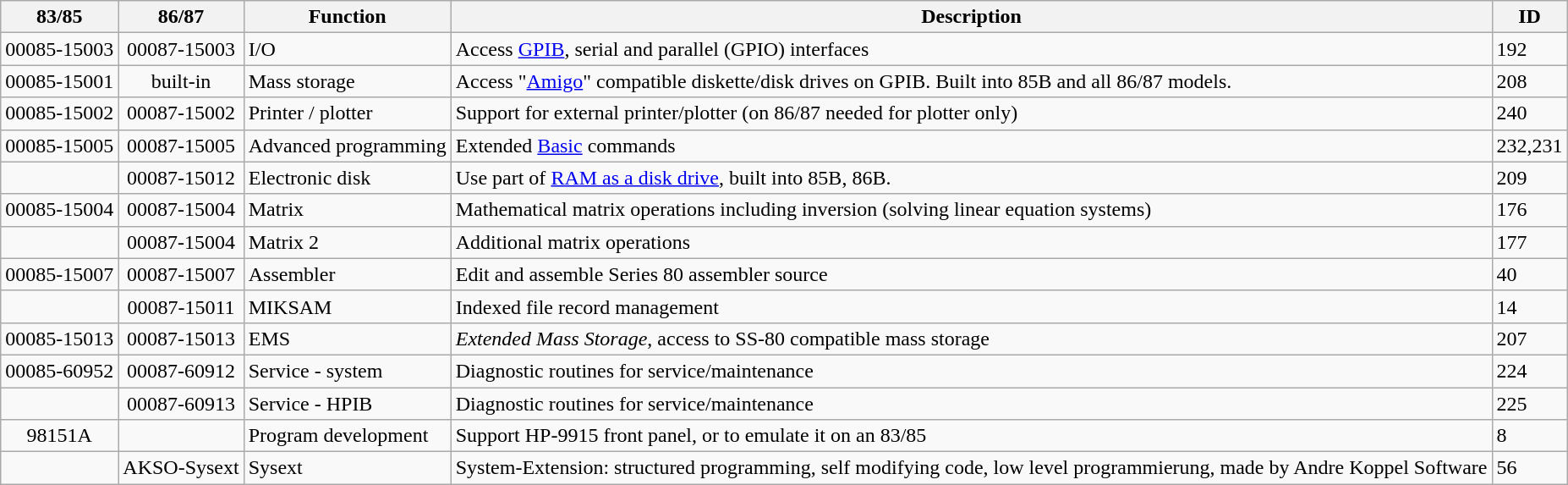<table class=wikitable>
<tr>
<th style="text-align:center; white-space:nowrap;">83/85</th>
<th style="text-align:center; white-space:nowrap;">86/87</th>
<th>Function</th>
<th>Description</th>
<th>ID</th>
</tr>
<tr>
<td style="text-align:center; white-space:nowrap;">00085-15003</td>
<td style="text-align:center; white-space:nowrap;">00087-15003</td>
<td>I/O</td>
<td>Access <a href='#'>GPIB</a>, serial and parallel (GPIO) interfaces</td>
<td>192</td>
</tr>
<tr>
<td style="text-align:center; white-space:nowrap;">00085-15001</td>
<td style="text-align:center; white-space:nowrap;">built-in</td>
<td>Mass storage</td>
<td>Access "<a href='#'>Amigo</a>" compatible diskette/disk drives on GPIB.  Built into 85B and all 86/87 models.</td>
<td>208</td>
</tr>
<tr>
<td style="text-align:center; white-space:nowrap;">00085-15002</td>
<td style="text-align:center; white-space:nowrap;">00087-15002</td>
<td>Printer / plotter</td>
<td>Support for external printer/plotter (on 86/87 needed for plotter only)</td>
<td>240</td>
</tr>
<tr>
<td style="text-align:center; white-space:nowrap;">00085-15005</td>
<td style="text-align:center; white-space:nowrap;">00087-15005</td>
<td>Advanced programming</td>
<td>Extended <a href='#'>Basic</a> commands</td>
<td>232,231</td>
</tr>
<tr>
<td></td>
<td style="text-align:center; white-space:nowrap;">00087-15012</td>
<td>Electronic disk</td>
<td>Use part of <a href='#'>RAM as a disk drive</a>, built into 85B, 86B.</td>
<td>209</td>
</tr>
<tr>
<td style="text-align:center; white-space:nowrap;">00085-15004</td>
<td style="text-align:center; white-space:nowrap;">00087-15004</td>
<td>Matrix</td>
<td>Mathematical matrix operations including inversion (solving linear equation systems)</td>
<td>176</td>
</tr>
<tr>
<td></td>
<td style="text-align:center; white-space:nowrap;">00087-15004</td>
<td>Matrix 2</td>
<td>Additional matrix operations</td>
<td>177</td>
</tr>
<tr>
<td style="text-align:center; white-space:nowrap;">00085-15007</td>
<td style="text-align:center; white-space:nowrap;">00087-15007</td>
<td>Assembler</td>
<td>Edit and assemble Series 80 assembler source</td>
<td>40</td>
</tr>
<tr>
<td></td>
<td style="text-align:center; white-space:nowrap;">00087-15011</td>
<td>MIKSAM</td>
<td>Indexed file record management</td>
<td>14</td>
</tr>
<tr>
<td style="text-align:center; white-space:nowrap;">00085-15013</td>
<td style="text-align:center; white-space:nowrap;">00087-15013</td>
<td>EMS</td>
<td><em>Extended Mass Storage</em>, access to SS-80 compatible mass storage</td>
<td>207</td>
</tr>
<tr>
<td style="text-align:center; white-space:nowrap;">00085-60952</td>
<td style="text-align:center; white-space:nowrap;">00087-60912</td>
<td>Service - system</td>
<td>Diagnostic routines for service/maintenance</td>
<td>224</td>
</tr>
<tr>
<td></td>
<td style="text-align:center; white-space:nowrap;">00087-60913</td>
<td>Service - HPIB</td>
<td>Diagnostic routines for service/maintenance</td>
<td>225</td>
</tr>
<tr>
<td style="text-align:center; white-space:nowrap;">98151A</td>
<td></td>
<td>Program development</td>
<td>Support HP-9915 front panel, or to emulate it on an 83/85</td>
<td>8</td>
</tr>
<tr>
<td></td>
<td style="text-align:center; white-space:nowrap;">AKSO-Sysext</td>
<td>Sysext</td>
<td>System-Extension: structured programming, self modifying code, low level programmierung, made by Andre Koppel Software</td>
<td>56</td>
</tr>
</table>
